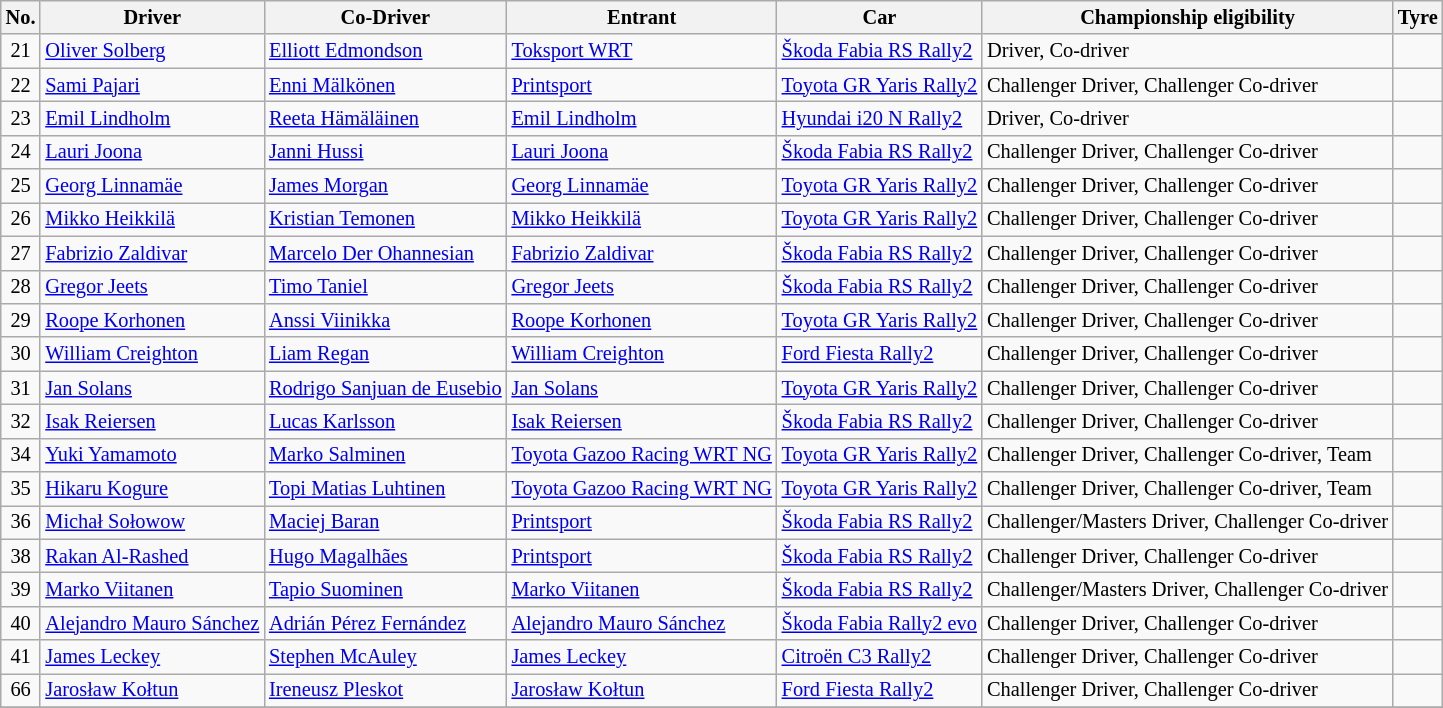<table class="wikitable" style="font-size: 85%;">
<tr>
<th>No.</th>
<th>Driver</th>
<th>Co-Driver</th>
<th>Entrant</th>
<th>Car</th>
<th>Championship eligibility</th>
<th>Tyre</th>
</tr>
<tr>
<td align="center">21</td>
<td> <a href='#'>Oliver Solberg</a></td>
<td> <a href='#'>Elliott Edmondson</a></td>
<td> <a href='#'>Toksport WRT</a></td>
<td><a href='#'>Škoda Fabia RS Rally2</a></td>
<td>Driver, Co-driver</td>
<td align="center"></td>
</tr>
<tr>
<td align="center">22</td>
<td> <a href='#'>Sami Pajari</a></td>
<td> <a href='#'>Enni Mälkönen</a></td>
<td> <a href='#'>Printsport</a></td>
<td><a href='#'>Toyota GR Yaris Rally2</a></td>
<td>Challenger Driver, Challenger Co-driver</td>
<td align="center"></td>
</tr>
<tr>
<td align="center">23</td>
<td> <a href='#'>Emil Lindholm</a></td>
<td> <a href='#'>Reeta Hämäläinen</a></td>
<td> <a href='#'>Emil Lindholm</a></td>
<td><a href='#'>Hyundai i20 N Rally2</a></td>
<td>Driver, Co-driver</td>
<td align="center"></td>
</tr>
<tr>
<td align="center">24</td>
<td> <a href='#'>Lauri Joona</a></td>
<td> <a href='#'>Janni Hussi</a></td>
<td> <a href='#'>Lauri Joona</a></td>
<td><a href='#'>Škoda Fabia RS Rally2</a></td>
<td>Challenger Driver, Challenger Co-driver</td>
<td align="center"></td>
</tr>
<tr>
<td align="center">25</td>
<td> <a href='#'>Georg Linnamäe</a></td>
<td> <a href='#'>James Morgan</a></td>
<td> <a href='#'>Georg Linnamäe</a></td>
<td><a href='#'>Toyota GR Yaris Rally2</a></td>
<td>Challenger Driver, Challenger Co-driver</td>
<td align="center"></td>
</tr>
<tr>
<td align="center">26</td>
<td> <a href='#'>Mikko Heikkilä</a></td>
<td> <a href='#'>Kristian Temonen</a></td>
<td> <a href='#'>Mikko Heikkilä</a></td>
<td><a href='#'>Toyota GR Yaris Rally2</a></td>
<td>Challenger Driver, Challenger Co-driver</td>
<td align="center"></td>
</tr>
<tr>
<td align="center">27</td>
<td> <a href='#'>Fabrizio Zaldivar</a></td>
<td> <a href='#'>Marcelo Der Ohannesian</a></td>
<td> <a href='#'>Fabrizio Zaldivar</a></td>
<td><a href='#'>Škoda Fabia RS Rally2</a></td>
<td>Challenger Driver, Challenger Co-driver</td>
<td align="center"></td>
</tr>
<tr>
<td align="center">28</td>
<td> <a href='#'>Gregor Jeets</a></td>
<td> <a href='#'>Timo Taniel</a></td>
<td> <a href='#'>Gregor Jeets</a></td>
<td><a href='#'>Škoda Fabia RS Rally2</a></td>
<td>Challenger Driver, Challenger Co-driver</td>
<td align="center"></td>
</tr>
<tr>
<td align="center">29</td>
<td> <a href='#'>Roope Korhonen</a></td>
<td> <a href='#'>Anssi Viinikka</a></td>
<td> <a href='#'>Roope Korhonen</a></td>
<td><a href='#'>Toyota GR Yaris Rally2</a></td>
<td>Challenger Driver, Challenger Co-driver</td>
<td align="center"></td>
</tr>
<tr>
<td align="center">30</td>
<td> <a href='#'>William Creighton</a></td>
<td> <a href='#'>Liam Regan</a></td>
<td> <a href='#'>William Creighton</a></td>
<td><a href='#'>Ford Fiesta Rally2</a></td>
<td>Challenger Driver, Challenger Co-driver</td>
<td align="center"></td>
</tr>
<tr>
<td align="center">31</td>
<td> <a href='#'>Jan Solans</a></td>
<td> <a href='#'>Rodrigo Sanjuan de Eusebio</a></td>
<td> <a href='#'>Jan Solans</a></td>
<td><a href='#'>Toyota GR Yaris Rally2</a></td>
<td>Challenger Driver, Challenger Co-driver</td>
<td align="center"></td>
</tr>
<tr>
<td align="center">32</td>
<td> <a href='#'>Isak Reiersen</a></td>
<td> <a href='#'>Lucas Karlsson</a></td>
<td> <a href='#'>Isak Reiersen</a></td>
<td><a href='#'>Škoda Fabia RS Rally2</a></td>
<td>Challenger Driver, Challenger Co-driver</td>
<td align="center"></td>
</tr>
<tr>
<td align="center">34</td>
<td> <a href='#'>Yuki Yamamoto</a></td>
<td> <a href='#'>Marko Salminen</a></td>
<td> <a href='#'>Toyota Gazoo Racing WRT NG</a></td>
<td><a href='#'>Toyota GR Yaris Rally2</a></td>
<td>Challenger Driver, Challenger Co-driver, Team</td>
<td align="center"></td>
</tr>
<tr>
<td align="center">35</td>
<td> <a href='#'>Hikaru Kogure</a></td>
<td> <a href='#'>Topi Matias Luhtinen</a></td>
<td> <a href='#'>Toyota Gazoo Racing WRT NG</a></td>
<td><a href='#'>Toyota GR Yaris Rally2</a></td>
<td>Challenger Driver, Challenger Co-driver, Team</td>
<td align="center"></td>
</tr>
<tr>
<td align="center">36</td>
<td> <a href='#'>Michał Sołowow</a></td>
<td> <a href='#'>Maciej Baran</a></td>
<td> <a href='#'>Printsport</a></td>
<td><a href='#'>Škoda Fabia RS Rally2</a></td>
<td>Challenger/Masters Driver, Challenger Co-driver</td>
<td align="center"></td>
</tr>
<tr>
<td align="center">38</td>
<td> <a href='#'>Rakan Al-Rashed</a></td>
<td> <a href='#'>Hugo Magalhães</a></td>
<td> <a href='#'>Printsport</a></td>
<td><a href='#'>Škoda Fabia RS Rally2</a></td>
<td>Challenger Driver, Challenger Co-driver</td>
<td align="center"></td>
</tr>
<tr>
<td align="center">39</td>
<td> <a href='#'>Marko Viitanen</a></td>
<td> <a href='#'>Tapio Suominen</a></td>
<td> <a href='#'>Marko Viitanen</a></td>
<td><a href='#'>Škoda Fabia RS Rally2</a></td>
<td>Challenger/Masters Driver, Challenger Co-driver</td>
<td align="center"></td>
</tr>
<tr>
<td align="center">40</td>
<td> <a href='#'>Alejandro Mauro Sánchez</a></td>
<td> <a href='#'>Adrián Pérez Fernández</a></td>
<td> <a href='#'>Alejandro Mauro Sánchez</a></td>
<td><a href='#'>Škoda Fabia Rally2 evo</a></td>
<td>Challenger Driver, Challenger Co-driver</td>
<td align="center"></td>
</tr>
<tr>
<td align="center">41</td>
<td> <a href='#'>James Leckey</a></td>
<td> <a href='#'>Stephen McAuley</a></td>
<td> <a href='#'>James Leckey</a></td>
<td><a href='#'>Citroën C3 Rally2</a></td>
<td>Challenger Driver, Challenger Co-driver</td>
<td align="center"></td>
</tr>
<tr>
<td align="center">66</td>
<td> <a href='#'>Jarosław Kołtun</a></td>
<td> <a href='#'>Ireneusz Pleskot</a></td>
<td> <a href='#'>Jarosław Kołtun</a></td>
<td><a href='#'>Ford Fiesta Rally2</a></td>
<td>Challenger Driver, Challenger Co-driver</td>
<td align="center"></td>
</tr>
<tr>
</tr>
</table>
